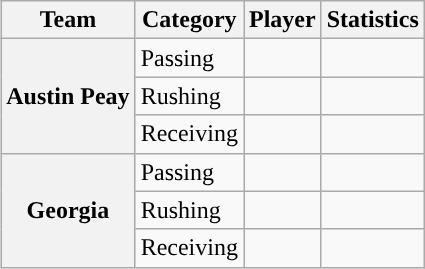<table class="wikitable" style="float:right">
<tr>
<th>Team</th>
<th>Category</th>
<th>Player</th>
<th>Statistics</th>
</tr>
<tr>
<th rowspan=3>Austin Peay</th>
<td>Passing</td>
<td></td>
<td></td>
</tr>
<tr>
<td>Rushing</td>
<td></td>
<td></td>
</tr>
<tr>
<td>Receiving</td>
<td></td>
<td></td>
</tr>
<tr>
<th rowspan=3>Georgia</th>
<td>Passing</td>
<td></td>
<td></td>
</tr>
<tr>
<td>Rushing</td>
<td></td>
<td></td>
</tr>
<tr>
<td>Receiving</td>
<td></td>
<td></td>
</tr>
</table>
